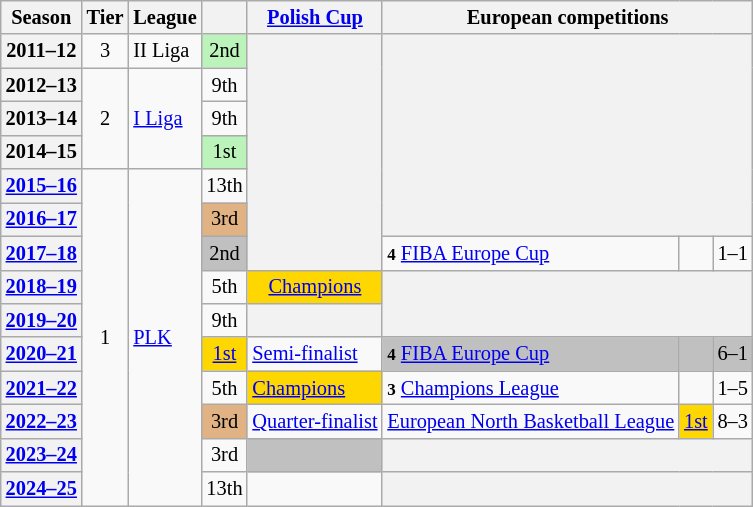<table class="wikitable" style="font-size:85%; text-align:center;">
<tr>
<th>Season</th>
<th>Tier</th>
<th>League</th>
<th></th>
<th><a href='#'>Polish Cup</a></th>
<th colspan=3>European competitions</th>
</tr>
<tr>
<th>2011–12</th>
<td>3</td>
<td align=left>II Liga</td>
<td bgcolor=#BBF3BB>2nd</td>
<th rowspan=7></th>
<th rowspan=6 colspan=3></th>
</tr>
<tr>
<th>2012–13</th>
<td rowspan=3>2</td>
<td rowspan=3 align=left><a href='#'>I Liga</a></td>
<td>9th</td>
</tr>
<tr>
<th>2013–14</th>
<td>9th</td>
</tr>
<tr>
<th>2014–15</th>
<td bgcolor=#BBF3BB>1st</td>
</tr>
<tr>
<th><a href='#'>2015–16</a></th>
<td rowspan=10>1</td>
<td rowspan=10 align=left><a href='#'>PLK</a></td>
<td>13th</td>
</tr>
<tr>
<th><a href='#'>2016–17</a></th>
<td bgcolor=#e1b384>3rd</td>
</tr>
<tr>
<th><a href='#'>2017–18</a></th>
<td bgcolor=silver>2nd</td>
<td align=left><small><strong>4</strong></small> <a href='#'>FIBA Europe Cup</a></td>
<td></td>
<td>1–1</td>
</tr>
<tr>
<th><a href='#'>2018–19</a></th>
<td>5th</td>
<td bgcolor=gold><a href='#'>Champions</a></td>
<th rowspan=2 colspan=3></th>
</tr>
<tr>
<th><a href='#'>2019–20</a></th>
<td>9th</td>
<th></th>
</tr>
<tr>
<th><a href='#'>2020–21</a></th>
<td bgcolor=gold><a href='#'>1st</a></td>
<td align=left><a href='#'>Semi-finalist</a></td>
<td align=left bgcolor=silver><small><strong>4</strong></small> <a href='#'>FIBA Europe Cup</a></td>
<td bgcolor=silver></td>
<td bgcolor=silver>6–1</td>
</tr>
<tr>
<th><a href='#'>2021–22</a></th>
<td>5th</td>
<td bgcolor=gold align=left><a href='#'>Champions</a></td>
<td align=left><small><strong>3</strong></small> <a href='#'>Champions League</a></td>
<td></td>
<td>1–5</td>
</tr>
<tr>
<th><a href='#'>2022–23</a></th>
<td bgcolor=#e1b384>3rd</td>
<td align=left><a href='#'>Quarter-finalist</a></td>
<td><a href='#'>European North Basketball League</a></td>
<td bgcolor=gold><a href='#'>1st</a></td>
<td>8–3</td>
</tr>
<tr>
<th><a href='#'>2023–24</a></th>
<td>3rd</td>
<td bgcolor=silver></td>
<th rowspan=1 colspan=3></th>
</tr>
<tr>
<th><a href='#'>2024–25</a></th>
<td>13th</td>
<td></td>
<th rowspan=1 colspan=3></th>
</tr>
</table>
